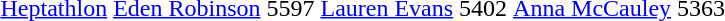<table>
<tr>
<td><a href='#'>Heptathlon</a></td>
<td><a href='#'>Eden Robinson</a></td>
<td>5597</td>
<td><a href='#'>Lauren Evans</a></td>
<td>5402</td>
<td><a href='#'>Anna McCauley</a></td>
<td>5363</td>
</tr>
</table>
